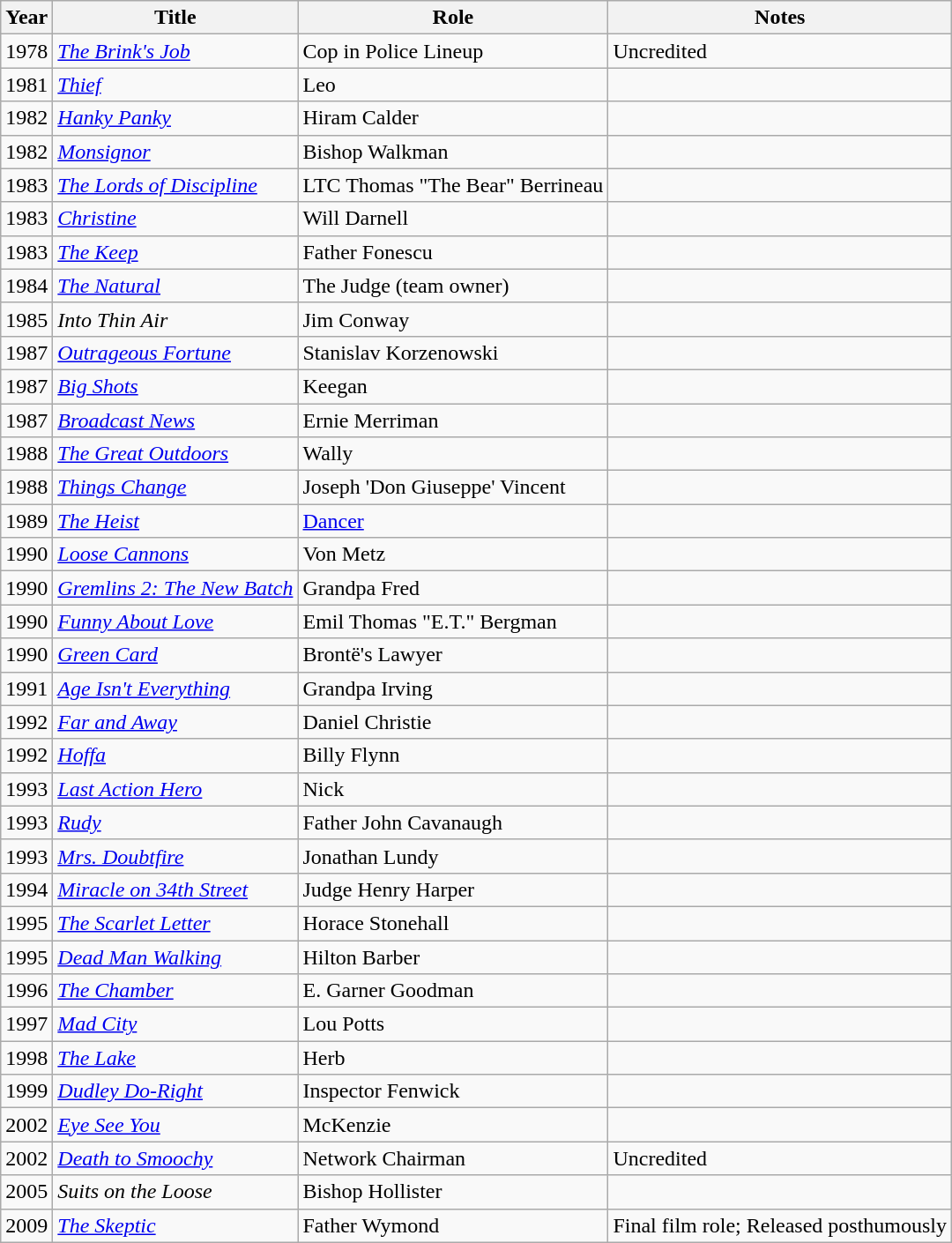<table class="wikitable sortable">
<tr>
<th>Year</th>
<th>Title</th>
<th>Role</th>
<th>Notes</th>
</tr>
<tr>
<td>1978</td>
<td><em><a href='#'>The Brink's Job</a></em></td>
<td>Cop in Police Lineup</td>
<td>Uncredited</td>
</tr>
<tr>
<td>1981</td>
<td><em><a href='#'>Thief</a></em></td>
<td>Leo</td>
<td></td>
</tr>
<tr>
<td>1982</td>
<td><em><a href='#'>Hanky Panky</a></em></td>
<td>Hiram Calder</td>
<td></td>
</tr>
<tr>
<td>1982</td>
<td><em><a href='#'>Monsignor</a></em></td>
<td>Bishop Walkman</td>
<td></td>
</tr>
<tr>
<td>1983</td>
<td><em><a href='#'>The Lords of Discipline</a></em></td>
<td>LTC Thomas "The Bear" Berrineau</td>
<td></td>
</tr>
<tr>
<td>1983</td>
<td><em><a href='#'>Christine</a></em></td>
<td>Will Darnell</td>
<td></td>
</tr>
<tr>
<td>1983</td>
<td><em><a href='#'>The Keep</a></em></td>
<td>Father Fonescu</td>
<td></td>
</tr>
<tr>
<td>1984</td>
<td><em><a href='#'>The Natural</a></em></td>
<td>The Judge (team owner)</td>
<td></td>
</tr>
<tr>
<td>1985</td>
<td><em>Into Thin Air</em></td>
<td>Jim Conway</td>
<td></td>
</tr>
<tr>
<td>1987</td>
<td><em><a href='#'>Outrageous Fortune</a></em></td>
<td>Stanislav Korzenowski</td>
<td></td>
</tr>
<tr>
<td>1987</td>
<td><em><a href='#'>Big Shots</a></em></td>
<td>Keegan</td>
<td></td>
</tr>
<tr>
<td>1987</td>
<td><em><a href='#'>Broadcast News</a></em></td>
<td>Ernie Merriman</td>
<td></td>
</tr>
<tr>
<td>1988</td>
<td><em><a href='#'>The Great Outdoors</a></em></td>
<td>Wally</td>
<td></td>
</tr>
<tr>
<td>1988</td>
<td><em><a href='#'>Things Change</a></em></td>
<td>Joseph 'Don Giuseppe' Vincent</td>
<td></td>
</tr>
<tr>
<td>1989</td>
<td><em><a href='#'>The Heist</a></em></td>
<td><a href='#'>Dancer</a></td>
<td></td>
</tr>
<tr>
<td>1990</td>
<td><em><a href='#'>Loose Cannons</a></em></td>
<td>Von Metz</td>
<td></td>
</tr>
<tr>
<td>1990</td>
<td><em><a href='#'>Gremlins 2: The New Batch</a></em></td>
<td>Grandpa Fred</td>
<td></td>
</tr>
<tr>
<td>1990</td>
<td><em><a href='#'>Funny About Love</a></em></td>
<td>Emil Thomas "E.T." Bergman</td>
<td></td>
</tr>
<tr>
<td>1990</td>
<td><em><a href='#'>Green Card</a></em></td>
<td>Brontë's Lawyer</td>
<td></td>
</tr>
<tr>
<td>1991</td>
<td><em><a href='#'>Age Isn't Everything</a></em></td>
<td>Grandpa Irving</td>
<td></td>
</tr>
<tr>
<td>1992</td>
<td><em><a href='#'>Far and Away</a></em></td>
<td>Daniel Christie</td>
<td></td>
</tr>
<tr>
<td>1992</td>
<td><em><a href='#'>Hoffa</a></em></td>
<td>Billy Flynn</td>
<td></td>
</tr>
<tr>
<td>1993</td>
<td><em><a href='#'>Last Action Hero</a></em></td>
<td>Nick</td>
<td></td>
</tr>
<tr>
<td>1993</td>
<td><em><a href='#'>Rudy</a></em></td>
<td>Father John Cavanaugh</td>
<td></td>
</tr>
<tr>
<td>1993</td>
<td><em><a href='#'>Mrs. Doubtfire</a></em></td>
<td>Jonathan Lundy</td>
<td></td>
</tr>
<tr>
<td>1994</td>
<td><em><a href='#'>Miracle on 34th Street</a></em></td>
<td>Judge Henry Harper</td>
<td></td>
</tr>
<tr>
<td>1995</td>
<td><em><a href='#'>The Scarlet Letter</a></em></td>
<td>Horace Stonehall</td>
<td></td>
</tr>
<tr>
<td>1995</td>
<td><em><a href='#'>Dead Man Walking</a></em></td>
<td>Hilton Barber</td>
<td></td>
</tr>
<tr>
<td>1996</td>
<td><em><a href='#'>The Chamber</a></em></td>
<td>E. Garner Goodman</td>
<td></td>
</tr>
<tr>
<td>1997</td>
<td><em><a href='#'>Mad City</a></em></td>
<td>Lou Potts</td>
<td></td>
</tr>
<tr>
<td>1998</td>
<td><em><a href='#'>The Lake</a></em></td>
<td>Herb</td>
<td></td>
</tr>
<tr>
<td>1999</td>
<td><em><a href='#'>Dudley Do-Right</a></em></td>
<td>Inspector Fenwick</td>
<td></td>
</tr>
<tr>
<td>2002</td>
<td><em><a href='#'>Eye See You</a></em></td>
<td>McKenzie</td>
<td></td>
</tr>
<tr>
<td>2002</td>
<td><em><a href='#'>Death to Smoochy</a></em></td>
<td>Network Chairman</td>
<td>Uncredited</td>
</tr>
<tr>
<td>2005</td>
<td><em>Suits on the Loose</em></td>
<td>Bishop Hollister</td>
<td></td>
</tr>
<tr>
<td>2009</td>
<td><em><a href='#'>The Skeptic</a></em></td>
<td>Father Wymond</td>
<td>Final film role; Released posthumously</td>
</tr>
</table>
